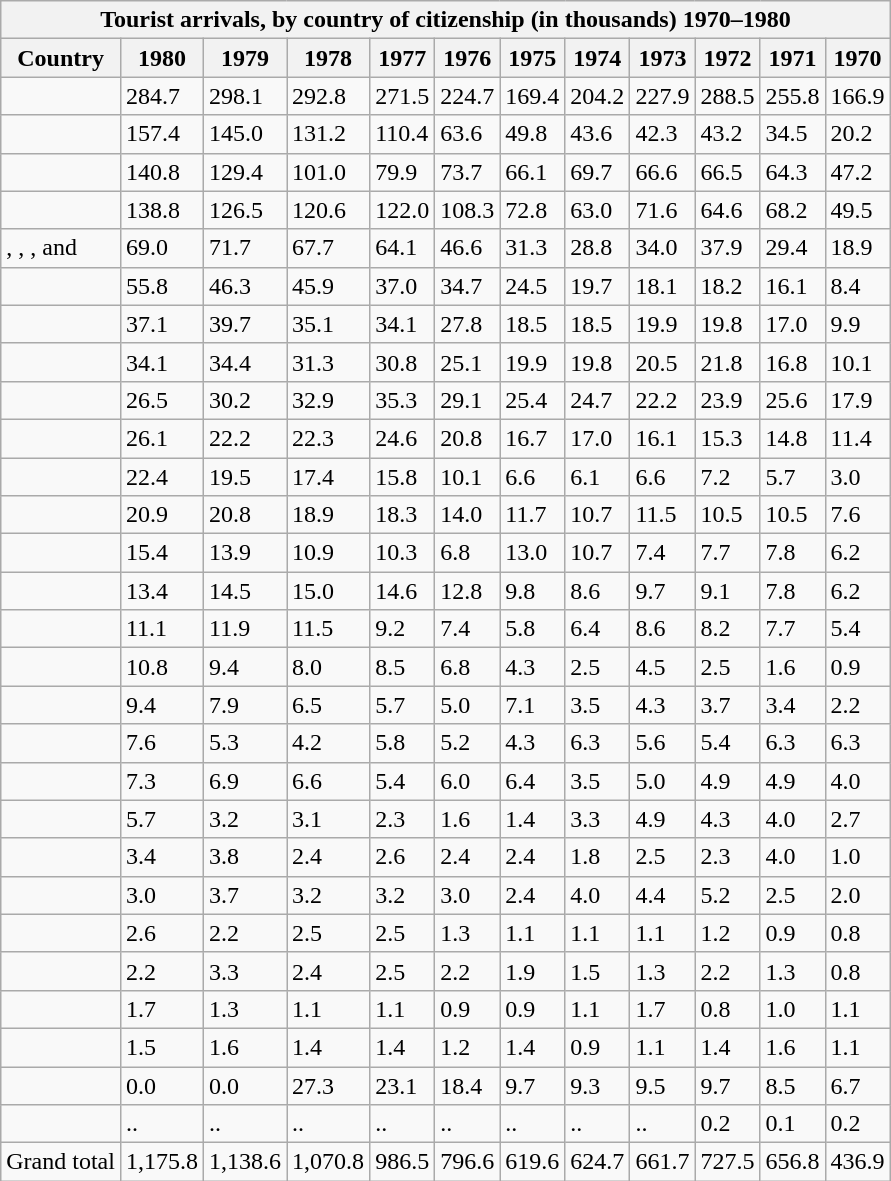<table class="wikitable sortable mw-collapsible mw-collapsed">
<tr>
<th colspan="12">Tourist arrivals, by country of citizenship (in thousands) 1970–1980</th>
</tr>
<tr>
<th>Country</th>
<th>1980</th>
<th>1979</th>
<th>1978</th>
<th>1977</th>
<th>1976</th>
<th>1975</th>
<th>1974</th>
<th>1973</th>
<th>1972</th>
<th>1971</th>
<th>1970</th>
</tr>
<tr>
<td></td>
<td> 284.7</td>
<td> 298.1</td>
<td> 292.8</td>
<td> 271.5</td>
<td> 224.7</td>
<td> 169.4</td>
<td> 204.2</td>
<td> 227.9</td>
<td> 288.5</td>
<td> 255.8</td>
<td>166.9</td>
</tr>
<tr>
<td></td>
<td> 157.4</td>
<td> 145.0</td>
<td> 131.2</td>
<td> 110.4</td>
<td> 63.6</td>
<td> 49.8</td>
<td> 43.6</td>
<td> 42.3</td>
<td> 43.2</td>
<td> 34.5</td>
<td>20.2</td>
</tr>
<tr>
<td></td>
<td> 140.8</td>
<td> 129.4</td>
<td> 101.0</td>
<td> 79.9</td>
<td> 73.7</td>
<td> 66.1</td>
<td> 69.7</td>
<td> 66.6</td>
<td> 66.5</td>
<td> 64.3</td>
<td>47.2</td>
</tr>
<tr>
<td></td>
<td> 138.8</td>
<td> 126.5</td>
<td> 120.6</td>
<td> 122.0</td>
<td> 108.3</td>
<td> 72.8</td>
<td> 63.0</td>
<td> 71.6</td>
<td> 64.6</td>
<td> 68.2</td>
<td>49.5</td>
</tr>
<tr>
<td>, , , and </td>
<td> 69.0</td>
<td> 71.7</td>
<td> 67.7</td>
<td> 64.1</td>
<td> 46.6</td>
<td> 31.3</td>
<td> 28.8</td>
<td> 34.0</td>
<td> 37.9</td>
<td> 29.4</td>
<td>18.9</td>
</tr>
<tr>
<td></td>
<td> 55.8</td>
<td> 46.3</td>
<td> 45.9</td>
<td> 37.0</td>
<td> 34.7</td>
<td> 24.5</td>
<td> 19.7</td>
<td> 18.1</td>
<td> 18.2</td>
<td> 16.1</td>
<td>8.4</td>
</tr>
<tr>
<td></td>
<td> 37.1</td>
<td> 39.7</td>
<td> 35.1</td>
<td> 34.1</td>
<td> 27.8</td>
<td>18.5</td>
<td> 18.5</td>
<td> 19.9</td>
<td> 19.8</td>
<td> 17.0</td>
<td>9.9</td>
</tr>
<tr>
<td></td>
<td> 34.1</td>
<td> 34.4</td>
<td> 31.3</td>
<td> 30.8</td>
<td> 25.1</td>
<td> 19.9</td>
<td> 19.8</td>
<td> 20.5</td>
<td> 21.8</td>
<td> 16.8</td>
<td>10.1</td>
</tr>
<tr>
<td></td>
<td> 26.5</td>
<td> 30.2</td>
<td> 32.9</td>
<td> 35.3</td>
<td> 29.1</td>
<td> 25.4</td>
<td> 24.7</td>
<td> 22.2</td>
<td> 23.9</td>
<td> 25.6</td>
<td>17.9</td>
</tr>
<tr>
<td></td>
<td> 26.1</td>
<td> 22.2</td>
<td> 22.3</td>
<td> 24.6</td>
<td> 20.8</td>
<td> 16.7</td>
<td> 17.0</td>
<td> 16.1</td>
<td> 15.3</td>
<td> 14.8</td>
<td>11.4</td>
</tr>
<tr>
<td></td>
<td> 22.4</td>
<td> 19.5</td>
<td> 17.4</td>
<td> 15.8</td>
<td> 10.1</td>
<td> 6.6</td>
<td> 6.1</td>
<td> 6.6</td>
<td> 7.2</td>
<td> 5.7</td>
<td>3.0</td>
</tr>
<tr>
<td></td>
<td> 20.9</td>
<td> 20.8</td>
<td> 18.9</td>
<td> 18.3</td>
<td> 14.0</td>
<td> 11.7</td>
<td> 10.7</td>
<td> 11.5</td>
<td>10.5</td>
<td> 10.5</td>
<td>7.6</td>
</tr>
<tr>
<td></td>
<td> 15.4</td>
<td> 13.9</td>
<td> 10.9</td>
<td> 10.3</td>
<td> 6.8</td>
<td> 13.0</td>
<td> 10.7</td>
<td> 7.4</td>
<td> 7.7</td>
<td> 7.8</td>
<td>6.2</td>
</tr>
<tr>
<td></td>
<td> 13.4</td>
<td> 14.5</td>
<td> 15.0</td>
<td> 14.6</td>
<td> 12.8</td>
<td> 9.8</td>
<td> 8.6</td>
<td> 9.7</td>
<td> 9.1</td>
<td> 7.8</td>
<td>6.2</td>
</tr>
<tr>
<td></td>
<td> 11.1</td>
<td> 11.9</td>
<td> 11.5</td>
<td> 9.2</td>
<td> 7.4</td>
<td> 5.8</td>
<td> 6.4</td>
<td> 8.6</td>
<td> 8.2</td>
<td> 7.7</td>
<td>5.4</td>
</tr>
<tr>
<td></td>
<td> 10.8</td>
<td> 9.4</td>
<td> 8.0</td>
<td> 8.5</td>
<td> 6.8</td>
<td> 4.3</td>
<td> 2.5</td>
<td> 4.5</td>
<td> 2.5</td>
<td> 1.6</td>
<td>0.9</td>
</tr>
<tr>
<td></td>
<td> 9.4</td>
<td> 7.9</td>
<td> 6.5</td>
<td> 5.7</td>
<td> 5.0</td>
<td> 7.1</td>
<td> 3.5</td>
<td> 4.3</td>
<td> 3.7</td>
<td> 3.4</td>
<td>2.2</td>
</tr>
<tr>
<td></td>
<td> 7.6</td>
<td> 5.3</td>
<td> 4.2</td>
<td> 5.8</td>
<td> 5.2</td>
<td> 4.3</td>
<td> 6.3</td>
<td> 5.6</td>
<td> 5.4</td>
<td>6.3</td>
<td>6.3</td>
</tr>
<tr>
<td></td>
<td> 7.3</td>
<td> 6.9</td>
<td> 6.6</td>
<td> 5.4</td>
<td> 6.0</td>
<td> 6.4</td>
<td> 3.5</td>
<td> 5.0</td>
<td>4.9</td>
<td> 4.9</td>
<td>4.0</td>
</tr>
<tr>
<td></td>
<td> 5.7</td>
<td> 3.2</td>
<td> 3.1</td>
<td> 2.3</td>
<td> 1.6</td>
<td> 1.4</td>
<td> 3.3</td>
<td> 4.9</td>
<td> 4.3</td>
<td> 4.0</td>
<td>2.7</td>
</tr>
<tr>
<td></td>
<td> 3.4</td>
<td> 3.8</td>
<td> 2.4</td>
<td> 2.6</td>
<td>2.4</td>
<td> 2.4</td>
<td> 1.8</td>
<td> 2.5</td>
<td> 2.3</td>
<td> 4.0</td>
<td>1.0</td>
</tr>
<tr>
<td></td>
<td> 3.0</td>
<td> 3.7</td>
<td>3.2</td>
<td> 3.2</td>
<td> 3.0</td>
<td> 2.4</td>
<td> 4.0</td>
<td> 4.4</td>
<td> 5.2</td>
<td> 2.5</td>
<td>2.0</td>
</tr>
<tr>
<td></td>
<td> 2.6</td>
<td> 2.2</td>
<td>2.5</td>
<td> 2.5</td>
<td> 1.3</td>
<td>1.1</td>
<td>1.1</td>
<td> 1.1</td>
<td> 1.2</td>
<td> 0.9</td>
<td>0.8</td>
</tr>
<tr>
<td></td>
<td> 2.2</td>
<td> 3.3</td>
<td> 2.4</td>
<td> 2.5</td>
<td> 2.2</td>
<td> 1.9</td>
<td> 1.5</td>
<td> 1.3</td>
<td> 2.2</td>
<td> 1.3</td>
<td>0.8</td>
</tr>
<tr>
<td></td>
<td> 1.7</td>
<td> 1.3</td>
<td>1.1</td>
<td> 1.1</td>
<td>0.9</td>
<td> 0.9</td>
<td> 1.1</td>
<td> 1.7</td>
<td> 0.8</td>
<td> 1.0</td>
<td>1.1</td>
</tr>
<tr>
<td></td>
<td> 1.5</td>
<td> 1.6</td>
<td>1.4</td>
<td> 1.4</td>
<td> 1.2</td>
<td> 1.4</td>
<td> 0.9</td>
<td> 1.1</td>
<td> 1.4</td>
<td> 1.6</td>
<td>1.1</td>
</tr>
<tr>
<td></td>
<td>0.0</td>
<td> 0.0</td>
<td> 27.3</td>
<td> 23.1</td>
<td>  18.4</td>
<td> 9.7</td>
<td> 9.3</td>
<td> 9.5</td>
<td> 9.7</td>
<td> 8.5</td>
<td>6.7</td>
</tr>
<tr>
<td></td>
<td>..</td>
<td>..</td>
<td>..</td>
<td>..</td>
<td>..</td>
<td>..</td>
<td>..</td>
<td>..</td>
<td> 0.2</td>
<td> 0.1</td>
<td>0.2</td>
</tr>
<tr>
<td>Grand total</td>
<td> 1,175.8</td>
<td> 1,138.6</td>
<td> 1,070.8</td>
<td> 986.5</td>
<td> 796.6</td>
<td> 619.6</td>
<td> 624.7</td>
<td> 661.7</td>
<td> 727.5</td>
<td> 656.8</td>
<td>436.9</td>
</tr>
</table>
